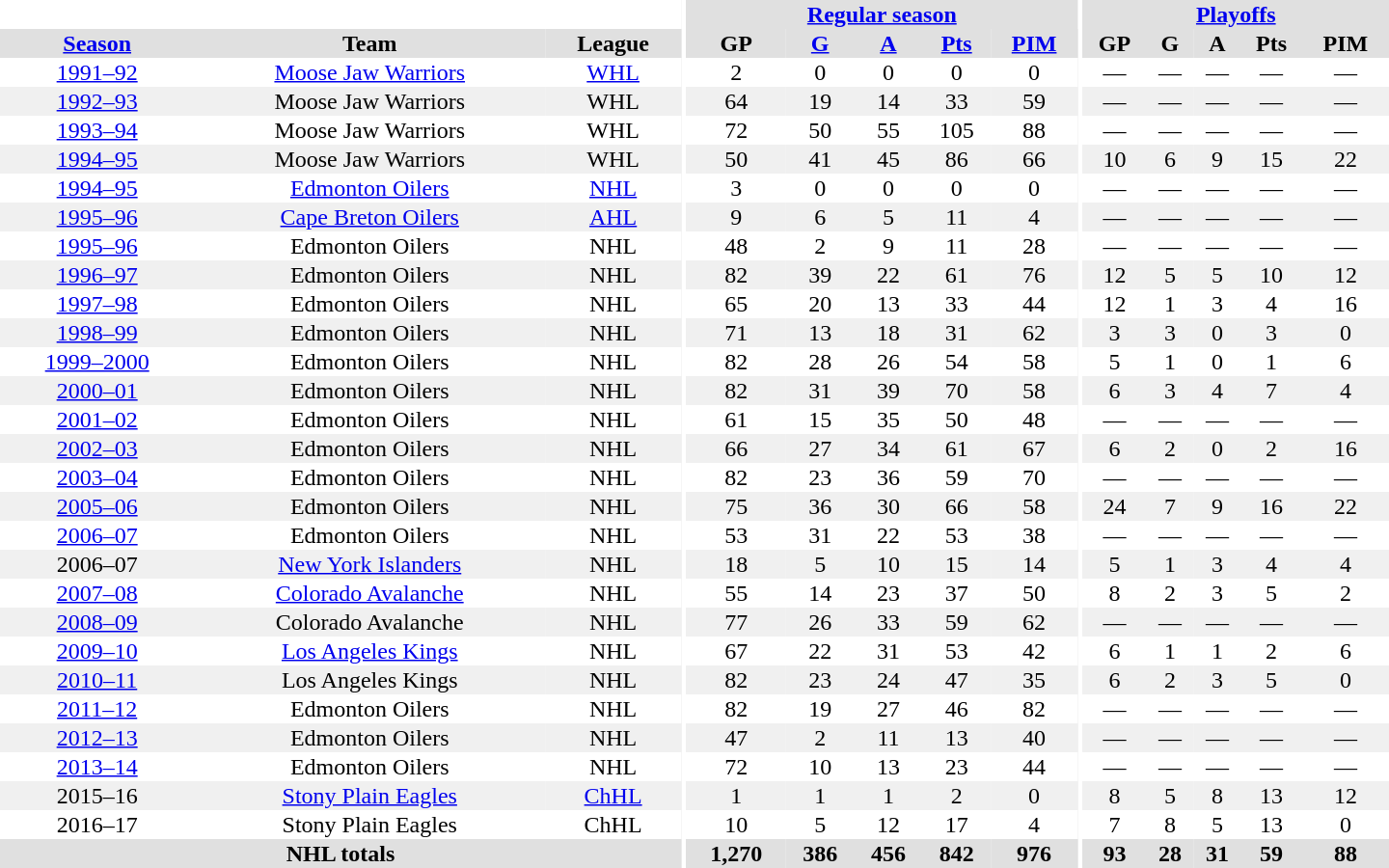<table border="0" cellpadding="1" cellspacing="0" style="text-align:center; width:60em">
<tr bgcolor="#e0e0e0">
<th colspan="3"  bgcolor="#ffffff"></th>
<th rowspan="99" bgcolor="#ffffff"></th>
<th colspan="5"><a href='#'>Regular season</a></th>
<th rowspan="99" bgcolor="#ffffff"></th>
<th colspan="5"><a href='#'>Playoffs</a></th>
</tr>
<tr bgcolor="#e0e0e0">
<th><a href='#'>Season</a></th>
<th>Team</th>
<th>League</th>
<th>GP</th>
<th><a href='#'>G</a></th>
<th><a href='#'>A</a></th>
<th><a href='#'>Pts</a></th>
<th><a href='#'>PIM</a></th>
<th>GP</th>
<th>G</th>
<th>A</th>
<th>Pts</th>
<th>PIM</th>
</tr>
<tr>
<td><a href='#'>1991–92</a></td>
<td><a href='#'>Moose Jaw Warriors</a></td>
<td><a href='#'>WHL</a></td>
<td>2</td>
<td>0</td>
<td>0</td>
<td>0</td>
<td>0</td>
<td>—</td>
<td>—</td>
<td>—</td>
<td>—</td>
<td>—</td>
</tr>
<tr bgcolor="#f0f0f0">
<td><a href='#'>1992–93</a></td>
<td>Moose Jaw Warriors</td>
<td>WHL</td>
<td>64</td>
<td>19</td>
<td>14</td>
<td>33</td>
<td>59</td>
<td>—</td>
<td>—</td>
<td>—</td>
<td>—</td>
<td>—</td>
</tr>
<tr>
<td><a href='#'>1993–94</a></td>
<td>Moose Jaw Warriors</td>
<td>WHL</td>
<td>72</td>
<td>50</td>
<td>55</td>
<td>105</td>
<td>88</td>
<td>—</td>
<td>—</td>
<td>—</td>
<td>—</td>
<td>—</td>
</tr>
<tr bgcolor="#f0f0f0">
<td><a href='#'>1994–95</a></td>
<td>Moose Jaw Warriors</td>
<td>WHL</td>
<td>50</td>
<td>41</td>
<td>45</td>
<td>86</td>
<td>66</td>
<td>10</td>
<td>6</td>
<td>9</td>
<td>15</td>
<td>22</td>
</tr>
<tr>
<td><a href='#'>1994–95</a></td>
<td><a href='#'>Edmonton Oilers</a></td>
<td><a href='#'>NHL</a></td>
<td>3</td>
<td>0</td>
<td>0</td>
<td>0</td>
<td>0</td>
<td>—</td>
<td>—</td>
<td>—</td>
<td>—</td>
<td>—</td>
</tr>
<tr bgcolor="#f0f0f0">
<td><a href='#'>1995–96</a></td>
<td><a href='#'>Cape Breton Oilers</a></td>
<td><a href='#'>AHL</a></td>
<td>9</td>
<td>6</td>
<td>5</td>
<td>11</td>
<td>4</td>
<td>—</td>
<td>—</td>
<td>—</td>
<td>—</td>
<td>—</td>
</tr>
<tr>
<td><a href='#'>1995–96</a></td>
<td>Edmonton Oilers</td>
<td>NHL</td>
<td>48</td>
<td>2</td>
<td>9</td>
<td>11</td>
<td>28</td>
<td>—</td>
<td>—</td>
<td>—</td>
<td>—</td>
<td>—</td>
</tr>
<tr bgcolor="#f0f0f0">
<td><a href='#'>1996–97</a></td>
<td>Edmonton Oilers</td>
<td>NHL</td>
<td>82</td>
<td>39</td>
<td>22</td>
<td>61</td>
<td>76</td>
<td>12</td>
<td>5</td>
<td>5</td>
<td>10</td>
<td>12</td>
</tr>
<tr>
<td><a href='#'>1997–98</a></td>
<td>Edmonton Oilers</td>
<td>NHL</td>
<td>65</td>
<td>20</td>
<td>13</td>
<td>33</td>
<td>44</td>
<td>12</td>
<td>1</td>
<td>3</td>
<td>4</td>
<td>16</td>
</tr>
<tr bgcolor="#f0f0f0">
<td><a href='#'>1998–99</a></td>
<td>Edmonton Oilers</td>
<td>NHL</td>
<td>71</td>
<td>13</td>
<td>18</td>
<td>31</td>
<td>62</td>
<td>3</td>
<td>3</td>
<td>0</td>
<td>3</td>
<td>0</td>
</tr>
<tr>
<td><a href='#'>1999–2000</a></td>
<td>Edmonton Oilers</td>
<td>NHL</td>
<td>82</td>
<td>28</td>
<td>26</td>
<td>54</td>
<td>58</td>
<td>5</td>
<td>1</td>
<td>0</td>
<td>1</td>
<td>6</td>
</tr>
<tr bgcolor="#f0f0f0">
<td><a href='#'>2000–01</a></td>
<td>Edmonton Oilers</td>
<td>NHL</td>
<td>82</td>
<td>31</td>
<td>39</td>
<td>70</td>
<td>58</td>
<td>6</td>
<td>3</td>
<td>4</td>
<td>7</td>
<td>4</td>
</tr>
<tr>
<td><a href='#'>2001–02</a></td>
<td>Edmonton Oilers</td>
<td>NHL</td>
<td>61</td>
<td>15</td>
<td>35</td>
<td>50</td>
<td>48</td>
<td>—</td>
<td>—</td>
<td>—</td>
<td>—</td>
<td>—</td>
</tr>
<tr bgcolor="#f0f0f0">
<td><a href='#'>2002–03</a></td>
<td>Edmonton Oilers</td>
<td>NHL</td>
<td>66</td>
<td>27</td>
<td>34</td>
<td>61</td>
<td>67</td>
<td>6</td>
<td>2</td>
<td>0</td>
<td>2</td>
<td>16</td>
</tr>
<tr>
<td><a href='#'>2003–04</a></td>
<td>Edmonton Oilers</td>
<td>NHL</td>
<td>82</td>
<td>23</td>
<td>36</td>
<td>59</td>
<td>70</td>
<td>—</td>
<td>—</td>
<td>—</td>
<td>—</td>
<td>—</td>
</tr>
<tr bgcolor="#f0f0f0">
<td><a href='#'>2005–06</a></td>
<td>Edmonton Oilers</td>
<td>NHL</td>
<td>75</td>
<td>36</td>
<td>30</td>
<td>66</td>
<td>58</td>
<td>24</td>
<td>7</td>
<td>9</td>
<td>16</td>
<td>22</td>
</tr>
<tr>
<td><a href='#'>2006–07</a></td>
<td>Edmonton Oilers</td>
<td>NHL</td>
<td>53</td>
<td>31</td>
<td>22</td>
<td>53</td>
<td>38</td>
<td>—</td>
<td>—</td>
<td>—</td>
<td>—</td>
<td>—</td>
</tr>
<tr bgcolor="#f0f0f0">
<td>2006–07</td>
<td><a href='#'>New York Islanders</a></td>
<td>NHL</td>
<td>18</td>
<td>5</td>
<td>10</td>
<td>15</td>
<td>14</td>
<td>5</td>
<td>1</td>
<td>3</td>
<td>4</td>
<td>4</td>
</tr>
<tr>
<td><a href='#'>2007–08</a></td>
<td><a href='#'>Colorado Avalanche</a></td>
<td>NHL</td>
<td>55</td>
<td>14</td>
<td>23</td>
<td>37</td>
<td>50</td>
<td>8</td>
<td>2</td>
<td>3</td>
<td>5</td>
<td>2</td>
</tr>
<tr bgcolor="#f0f0f0">
<td><a href='#'>2008–09</a></td>
<td>Colorado Avalanche</td>
<td>NHL</td>
<td>77</td>
<td>26</td>
<td>33</td>
<td>59</td>
<td>62</td>
<td>—</td>
<td>—</td>
<td>—</td>
<td>—</td>
<td>—</td>
</tr>
<tr>
<td><a href='#'>2009–10</a></td>
<td><a href='#'>Los Angeles Kings</a></td>
<td>NHL</td>
<td>67</td>
<td>22</td>
<td>31</td>
<td>53</td>
<td>42</td>
<td>6</td>
<td>1</td>
<td>1</td>
<td>2</td>
<td>6</td>
</tr>
<tr bgcolor="#f0f0f0">
<td><a href='#'>2010–11</a></td>
<td>Los Angeles Kings</td>
<td>NHL</td>
<td>82</td>
<td>23</td>
<td>24</td>
<td>47</td>
<td>35</td>
<td>6</td>
<td>2</td>
<td>3</td>
<td>5</td>
<td>0</td>
</tr>
<tr>
<td><a href='#'>2011–12</a></td>
<td>Edmonton Oilers</td>
<td>NHL</td>
<td>82</td>
<td>19</td>
<td>27</td>
<td>46</td>
<td>82</td>
<td>—</td>
<td>—</td>
<td>—</td>
<td>—</td>
<td>—</td>
</tr>
<tr bgcolor="#f0f0f0">
<td><a href='#'>2012–13</a></td>
<td>Edmonton Oilers</td>
<td>NHL</td>
<td>47</td>
<td>2</td>
<td>11</td>
<td>13</td>
<td>40</td>
<td>—</td>
<td>—</td>
<td>—</td>
<td>—</td>
<td>—</td>
</tr>
<tr>
<td><a href='#'>2013–14</a></td>
<td>Edmonton Oilers</td>
<td>NHL</td>
<td>72</td>
<td>10</td>
<td>13</td>
<td>23</td>
<td>44</td>
<td>—</td>
<td>—</td>
<td>—</td>
<td>—</td>
<td>—</td>
</tr>
<tr bgcolor="#f0f0f0">
<td>2015–16</td>
<td><a href='#'>Stony Plain Eagles</a></td>
<td><a href='#'>ChHL</a></td>
<td>1</td>
<td>1</td>
<td>1</td>
<td>2</td>
<td>0</td>
<td>8</td>
<td>5</td>
<td>8</td>
<td>13</td>
<td>12</td>
</tr>
<tr>
<td>2016–17</td>
<td>Stony Plain Eagles</td>
<td>ChHL</td>
<td>10</td>
<td>5</td>
<td>12</td>
<td>17</td>
<td>4</td>
<td>7</td>
<td>8</td>
<td>5</td>
<td>13</td>
<td>0</td>
</tr>
<tr bgcolor="#e0e0e0">
<th colspan="3">NHL totals</th>
<th>1,270</th>
<th>386</th>
<th>456</th>
<th>842</th>
<th>976</th>
<th>93</th>
<th>28</th>
<th>31</th>
<th>59</th>
<th>88</th>
</tr>
</table>
